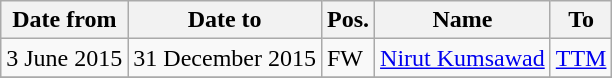<table class="wikitable">
<tr>
<th>Date from</th>
<th>Date to</th>
<th>Pos.</th>
<th>Name</th>
<th>To</th>
</tr>
<tr>
<td>3 June 2015</td>
<td>31 December 2015</td>
<td>FW</td>
<td> <a href='#'>Nirut Kumsawad</a></td>
<td> <a href='#'>TTM</a></td>
</tr>
<tr>
</tr>
</table>
